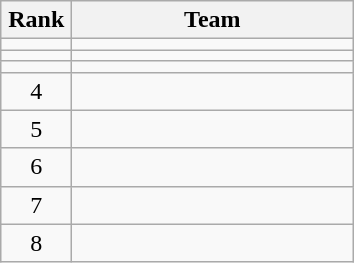<table class="wikitable" style="text-align: center;">
<tr>
<th width=40>Rank</th>
<th width=180>Team</th>
</tr>
<tr>
<td></td>
<td style="text-align:left;"></td>
</tr>
<tr align=center>
<td></td>
<td style="text-align:left;"></td>
</tr>
<tr align=center>
<td></td>
<td style="text-align:left;"></td>
</tr>
<tr align=center>
<td>4</td>
<td style="text-align:left;"></td>
</tr>
<tr align=center>
<td>5</td>
<td style="text-align:left;"></td>
</tr>
<tr align=center>
<td>6</td>
<td style="text-align:left;"></td>
</tr>
<tr align=center>
<td>7</td>
<td style="text-align:left;"></td>
</tr>
<tr align=center>
<td>8</td>
<td style="text-align:left;"></td>
</tr>
</table>
